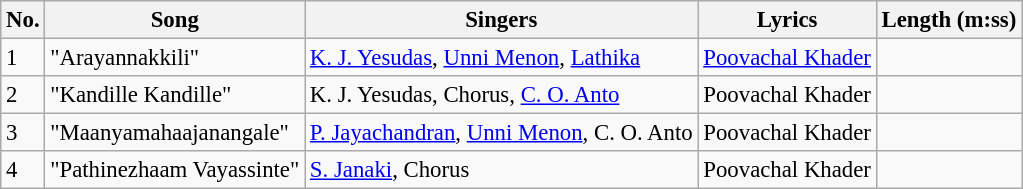<table class="wikitable" style="font-size:95%;">
<tr>
<th>No.</th>
<th>Song</th>
<th>Singers</th>
<th>Lyrics</th>
<th>Length (m:ss)</th>
</tr>
<tr>
<td>1</td>
<td>"Arayannakkili"</td>
<td><a href='#'>K. J. Yesudas</a>, <a href='#'>Unni Menon</a>, <a href='#'>Lathika</a></td>
<td><a href='#'>Poovachal Khader</a></td>
<td></td>
</tr>
<tr>
<td>2</td>
<td>"Kandille Kandille"</td>
<td>K. J. Yesudas, Chorus, <a href='#'>C. O. Anto</a></td>
<td>Poovachal Khader</td>
<td></td>
</tr>
<tr>
<td>3</td>
<td>"Maanyamahaajanangale"</td>
<td><a href='#'>P. Jayachandran</a>, <a href='#'>Unni Menon</a>, C. O. Anto</td>
<td>Poovachal Khader</td>
<td></td>
</tr>
<tr>
<td>4</td>
<td>"Pathinezhaam Vayassinte"</td>
<td><a href='#'>S. Janaki</a>, Chorus</td>
<td>Poovachal Khader</td>
<td></td>
</tr>
</table>
